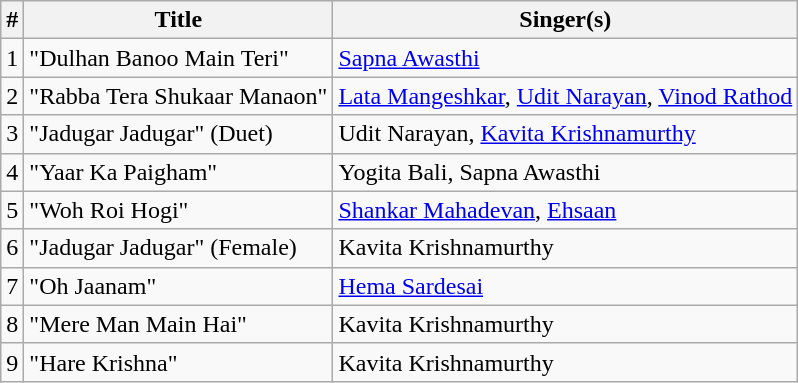<table class="wikitable">
<tr>
<th>#</th>
<th>Title</th>
<th>Singer(s)</th>
</tr>
<tr>
<td>1</td>
<td>"Dulhan Banoo Main Teri"</td>
<td><a href='#'>Sapna Awasthi</a></td>
</tr>
<tr>
<td>2</td>
<td>"Rabba Tera Shukaar Manaon"</td>
<td><a href='#'>Lata Mangeshkar</a>, <a href='#'>Udit Narayan</a>, <a href='#'>Vinod Rathod</a></td>
</tr>
<tr>
<td>3</td>
<td>"Jadugar Jadugar" (Duet)</td>
<td>Udit Narayan, <a href='#'>Kavita Krishnamurthy</a></td>
</tr>
<tr>
<td>4</td>
<td>"Yaar Ka Paigham"</td>
<td>Yogita Bali, Sapna Awasthi</td>
</tr>
<tr>
<td>5</td>
<td>"Woh Roi Hogi"</td>
<td><a href='#'>Shankar Mahadevan</a>, <a href='#'>Ehsaan</a></td>
</tr>
<tr>
<td>6</td>
<td>"Jadugar Jadugar" (Female)</td>
<td>Kavita Krishnamurthy</td>
</tr>
<tr>
<td>7</td>
<td>"Oh Jaanam"</td>
<td><a href='#'>Hema Sardesai</a></td>
</tr>
<tr>
<td>8</td>
<td>"Mere Man Main Hai"</td>
<td>Kavita Krishnamurthy</td>
</tr>
<tr>
<td>9</td>
<td>"Hare Krishna"</td>
<td>Kavita Krishnamurthy</td>
</tr>
</table>
